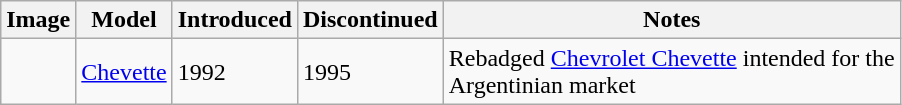<table class="wikitable sortable">
<tr>
<th>Image</th>
<th>Model</th>
<th>Introduced</th>
<th>Discontinued</th>
<th>Notes</th>
</tr>
<tr>
<td></td>
<td><a href='#'>Chevette</a></td>
<td>1992</td>
<td>1995</td>
<td>Rebadged <a href='#'>Chevrolet Chevette</a> intended for the <br>Argentinian market</td>
</tr>
</table>
